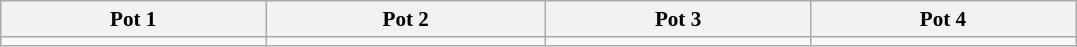<table class="wikitable" style="font-size: 88%">
<tr>
<th width=170>Pot 1</th>
<th width=180>Pot 2</th>
<th width=170>Pot 3</th>
<th width=170>Pot 4</th>
</tr>
<tr>
<td valign=top></td>
<td valign=top></td>
<td valign=top></td>
<td valign=top></td>
</tr>
</table>
